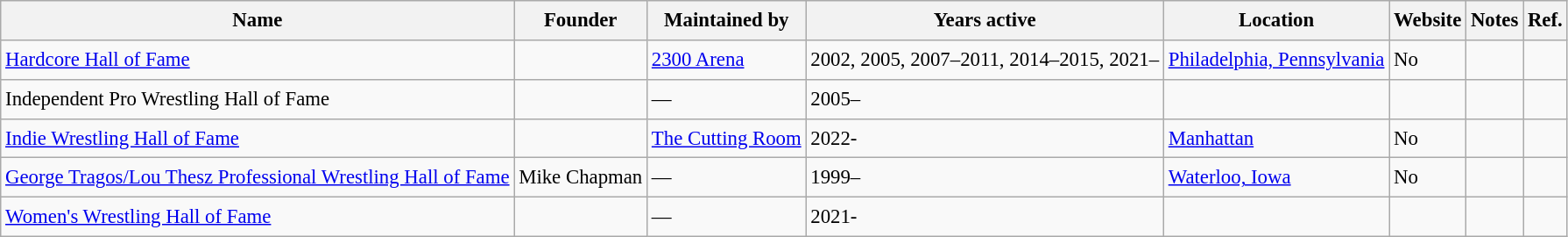<table class="wikitable sortable" style="font-size:95%;border:0px;text-align:left;line-height:150%;">
<tr>
<th>Name</th>
<th>Founder</th>
<th>Maintained by</th>
<th>Years active</th>
<th>Location</th>
<th>Website</th>
<th class="unsortable">Notes</th>
<th class="unsortable">Ref.</th>
</tr>
<tr>
<td><a href='#'>Hardcore Hall of Fame</a></td>
<td></td>
<td><a href='#'>2300 Arena</a></td>
<td>2002, 2005, 2007–2011, 2014–2015, 2021–</td>
<td><a href='#'>Philadelphia, Pennsylvania</a></td>
<td>No</td>
<td></td>
<td></td>
</tr>
<tr>
<td>Independent Pro Wrestling Hall of Fame</td>
<td></td>
<td>—</td>
<td>2005–</td>
<td></td>
<td></td>
<td></td>
<td></td>
</tr>
<tr>
<td><a href='#'>Indie Wrestling Hall of Fame</a></td>
<td></td>
<td><a href='#'>The Cutting Room</a></td>
<td>2022-</td>
<td><a href='#'>Manhattan</a></td>
<td>No</td>
<td></td>
<td></td>
</tr>
<tr>
<td><a href='#'>George Tragos/Lou Thesz Professional Wrestling Hall of Fame</a></td>
<td>Mike Chapman</td>
<td>—</td>
<td>1999–</td>
<td><a href='#'>Waterloo, Iowa</a></td>
<td>No</td>
<td></td>
<td></td>
</tr>
<tr>
<td><a href='#'>Women's Wrestling Hall of Fame</a></td>
<td></td>
<td>—</td>
<td>2021-</td>
<td></td>
<td></td>
<td></td>
<td></td>
</tr>
</table>
